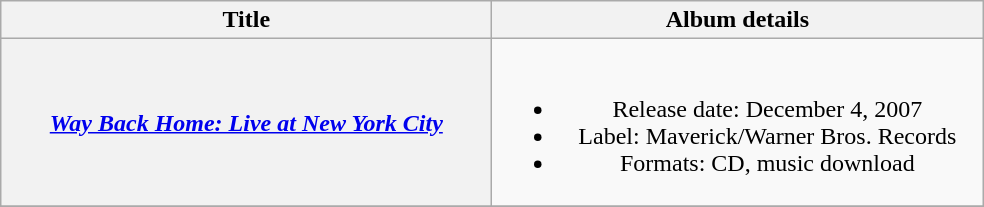<table class="wikitable plainrowheaders" style="text-align:center;">
<tr>
<th style="width:20em;">Title</th>
<th style="width:20em;">Album details</th>
</tr>
<tr>
<th scope="row"><em><a href='#'>Way Back Home: Live at New York City</a></em></th>
<td><br><ul><li>Release date: December 4, 2007</li><li>Label: Maverick/Warner Bros. Records</li><li>Formats: CD, music download</li></ul></td>
</tr>
<tr>
</tr>
</table>
